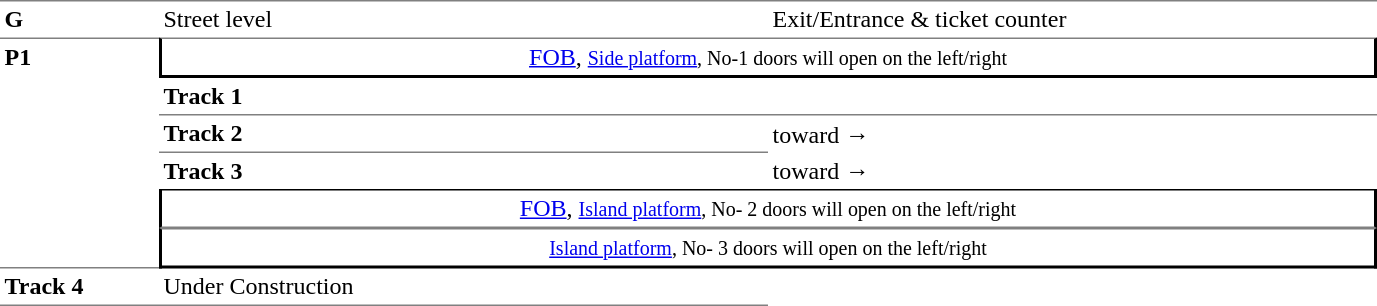<table table border=0 cellspacing=0 cellpadding=3>
<tr>
<td style="border-top:solid 1px gray;" width=50 valign=top><strong>G</strong></td>
<td style="border-top:solid 1px gray;" width=100 valign=top>Street level</td>
<td style="border-top:solid 1px gray;" width=400 valign=top>Exit/Entrance & ticket counter</td>
</tr>
<tr>
<td style="border-top:solid 1px gray;border-bottom:solid 1px gray;" width=50 rowspan=6 valign=top><strong>P1</strong></td>
<td style="border-top:solid 1px gray;border-right:solid 2px black;border-left:solid 2px black;border-bottom:solid 2px black;text-align:center;" colspan=2><a href='#'>FOB</a>, <small><a href='#'>Side platform</a>, No-1 doors will open on the left/right</small></td>
</tr>
<tr>
<td style="border-bottom:solid 1px gray;" width=100><strong>Track 1</strong></td>
<td style="border-bottom:solid 1px gray;" width=400></td>
</tr>
<tr>
<td style="border-bottom:solid 1px gray;" width=100><strong>Track 2</strong></td>
<td>  toward →</td>
</tr>
<tr>
<td><strong>Track 3</strong></td>
<td>  toward →</td>
</tr>
<tr>
<td style="border-top:solid 1px black;border-right:solid 2px black;border-left:solid 2px black;border-bottom:solid 1px gray;text-align:center;" colspan=2><a href='#'>FOB</a>, <small><a href='#'>Island platform</a>, No- 2 doors will open on the left/right</small></td>
</tr>
<tr>
<td style="border-top:solid 1px gray;border-right:solid 2px black;border-left:solid 2px black;border-bottom:solid 2px black;text-align:center;" colspan=2><small><a href='#'>Island platform</a>, No- 3 doors will open on the left/right</small></td>
</tr>
<tr>
<td style="border-bottom:solid 1px gray;" width=100><strong>Track 4</strong></td>
<td style="border-bottom:solid 1px gray;" width=400>Under Construction</td>
</tr>
</table>
